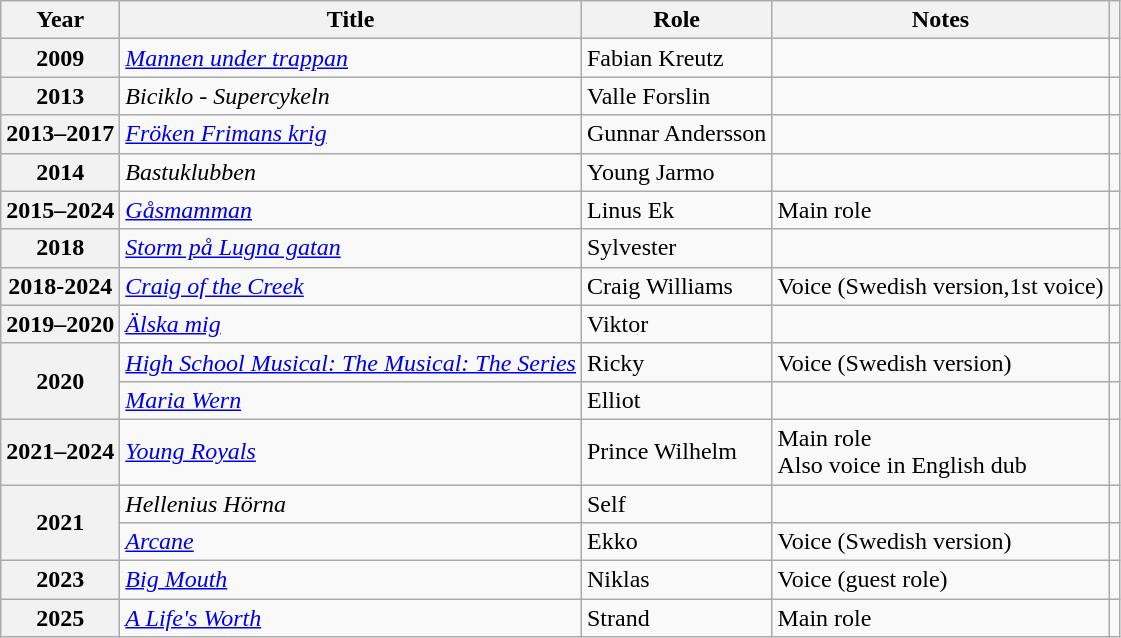<table class="wikitable plainrowheaders sortable">
<tr>
<th scope="col">Year</th>
<th scope="col">Title</th>
<th scope="col" class="unsortable">Role</th>
<th scope="col" class="unsortable">Notes</th>
<th scope="col" class="unsortable"></th>
</tr>
<tr>
<th scope="row">2009</th>
<td><a href='#'><em>Mannen under trappan</em></a></td>
<td>Fabian Kreutz</td>
<td></td>
<td></td>
</tr>
<tr>
<th scope="row">2013</th>
<td><em>Biciklo - Supercykeln</em></td>
<td>Valle Forslin</td>
<td></td>
<td></td>
</tr>
<tr>
<th scope="row">2013–2017</th>
<td><em><a href='#'>Fröken Frimans krig</a></em></td>
<td>Gunnar Andersson</td>
<td></td>
<td></td>
</tr>
<tr>
<th scope="row">2014</th>
<td><em>Bastuklubben</em></td>
<td>Young Jarmo</td>
<td></td>
<td></td>
</tr>
<tr>
<th scope="row">2015–2024</th>
<td><em><a href='#'>Gåsmamman</a></em></td>
<td>Linus Ek</td>
<td>Main role</td>
<td style="text-align:center"></td>
</tr>
<tr>
<th scope="row">2018</th>
<td><em><a href='#'>Storm på Lugna gatan</a></em></td>
<td>Sylvester</td>
<td></td>
<td></td>
</tr>
<tr>
<th scope="row">2018-2024</th>
<td><em><a href='#'>Craig of the Creek</a></em></td>
<td>Craig Williams</td>
<td>Voice (Swedish version,1st voice)</td>
<td style="text-align:center"></td>
</tr>
<tr>
<th scope="row">2019–2020</th>
<td><em><a href='#'>Älska mig</a></em></td>
<td>Viktor</td>
<td></td>
<td style="text-align:center"></td>
</tr>
<tr>
<th scope="row" rowspan="2">2020</th>
<td><em><a href='#'>High School Musical: The Musical: The Series</a></em></td>
<td>Ricky</td>
<td>Voice (Swedish version)</td>
<td style="text-align:center"></td>
</tr>
<tr>
<td><a href='#'><em>Maria Wern</em></a></td>
<td>Elliot</td>
<td></td>
<td></td>
</tr>
<tr>
<th scope="row">2021–2024</th>
<td><em><a href='#'>Young Royals</a></em></td>
<td>Prince Wilhelm</td>
<td>Main role <br> Also voice in English dub</td>
<td style="text-align:center"></td>
</tr>
<tr>
<th scope="row" rowspan="2">2021</th>
<td><em>Hellenius Hörna</em></td>
<td>Self</td>
<td></td>
<td></td>
</tr>
<tr>
<td><em><a href='#'>Arcane</a></em></td>
<td>Ekko</td>
<td>Voice (Swedish version)</td>
<td></td>
</tr>
<tr>
<th scope="row">2023</th>
<td><em><a href='#'>Big Mouth</a></em></td>
<td>Niklas</td>
<td>Voice (guest role)</td>
<td></td>
</tr>
<tr>
<th scope="row">2025</th>
<td><em><a href='#'>A Life's Worth</a></em></td>
<td>Strand</td>
<td>Main role</td>
</tr>
</table>
